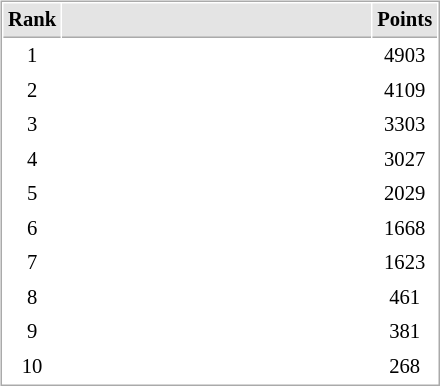<table border="0" cellspacing="10">
<tr>
<td><br><table cellspacing="1" cellpadding="3" style="border:1px solid #AAAAAA;font-size:86%">
<tr bgcolor="#E4E4E4">
<th style="border-bottom:1px solid #AAAAAA" width=10>Rank</th>
<th style="border-bottom:1px solid #AAAAAA" width=200></th>
<th style="border-bottom:1px solid #AAAAAA" width=20>Points</th>
</tr>
<tr align="center">
<td>1</td>
<td align="left"></td>
<td>4903</td>
</tr>
<tr align="center">
<td>2</td>
<td align="left"></td>
<td>4109</td>
</tr>
<tr align="center">
<td>3</td>
<td align="left"></td>
<td>3303</td>
</tr>
<tr align="center">
<td>4</td>
<td align="left"></td>
<td>3027</td>
</tr>
<tr align="center">
<td>5</td>
<td align="left"></td>
<td>2029</td>
</tr>
<tr align="center">
<td>6</td>
<td align="left"></td>
<td>1668</td>
</tr>
<tr align="center">
<td>7</td>
<td align="left"></td>
<td>1623</td>
</tr>
<tr align="center">
<td>8</td>
<td align="left"></td>
<td>461</td>
</tr>
<tr align="center">
<td>9</td>
<td align="left"></td>
<td>381</td>
</tr>
<tr align="center">
<td>10</td>
<td align="left"></td>
<td>268</td>
</tr>
</table>
</td>
</tr>
</table>
